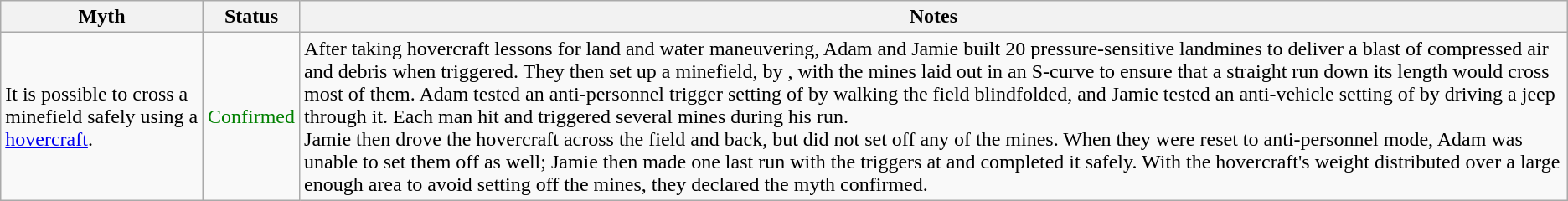<table class="wikitable plainrowheaders">
<tr>
<th scope"col">Myth</th>
<th scope"col">Status</th>
<th scope"col">Notes</th>
</tr>
<tr>
<td scope"row">It is possible to cross a minefield safely using a <a href='#'>hovercraft</a>.</td>
<td style="color:green">Confirmed</td>
<td>After taking hovercraft lessons for land and water maneuvering, Adam and Jamie built 20 pressure-sensitive landmines to deliver a blast of compressed air and debris when triggered. They then set up a minefield,  by , with the mines laid out in an S-curve to ensure that a straight run down its length would cross most of them. Adam tested an anti-personnel trigger setting of  by walking the field blindfolded, and Jamie tested an anti-vehicle setting of  by driving a jeep through it. Each man hit and triggered several mines during his run.<br>Jamie then drove the hovercraft across the field and back, but did not set off any of the mines. When they were reset to anti-personnel mode, Adam was unable to set them off as well; Jamie then made one last run with the triggers at  and completed it safely. With the hovercraft's weight distributed over a large enough area to avoid setting off the mines, they declared the myth confirmed.</td>
</tr>
</table>
